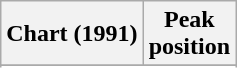<table class="wikitable sortable">
<tr>
<th align="left">Chart (1991)</th>
<th align="center">Peak<br>position</th>
</tr>
<tr>
</tr>
<tr>
</tr>
</table>
